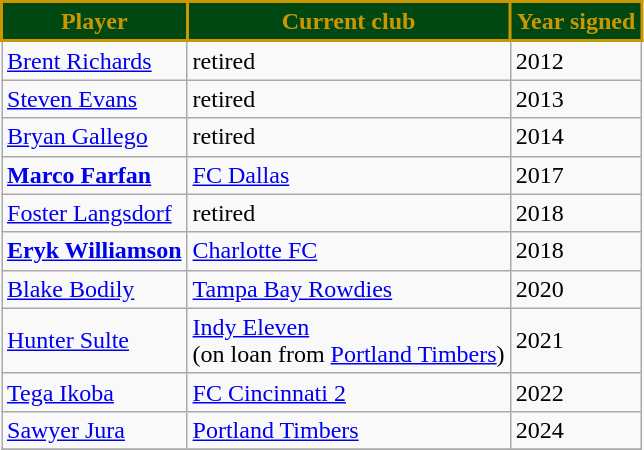<table class="wikitable" style="text-align:center">
<tr>
<th style="background:#004812; color:#CB9700; border:2px solid #CB9700;">Player</th>
<th style="background:#004812; color:#CB9700; border:2px solid #CB9700;">Current club</th>
<th style="background:#004812; color:#CB9700; border:2px solid #CB9700;">Year signed</th>
</tr>
<tr>
<td align=left> <a href='#'>Brent Richards</a></td>
<td align=left>retired</td>
<td align=left>2012</td>
</tr>
<tr>
<td align=left> <a href='#'>Steven Evans</a></td>
<td align=left>retired</td>
<td align=left>2013</td>
</tr>
<tr>
<td align=left> <a href='#'>Bryan Gallego</a></td>
<td align=left>retired</td>
<td align=left>2014</td>
</tr>
<tr>
<td align=left> <strong><a href='#'>Marco Farfan</a></strong></td>
<td align=left> <a href='#'>FC Dallas</a></td>
<td align=left>2017</td>
</tr>
<tr>
<td align=left> <a href='#'>Foster Langsdorf</a></td>
<td align=left>retired</td>
<td align=left>2018</td>
</tr>
<tr>
<td align=left> <strong><a href='#'>Eryk Williamson</a></strong></td>
<td align=left> <a href='#'>Charlotte FC</a></td>
<td align=left>2018</td>
</tr>
<tr>
<td align=left> <a href='#'>Blake Bodily</a></td>
<td align=left> <a href='#'>Tampa Bay Rowdies</a></td>
<td align=left>2020</td>
</tr>
<tr>
<td align=left> <a href='#'>Hunter Sulte</a></td>
<td align=left> <a href='#'>Indy Eleven</a><br>(on loan from  <a href='#'>Portland Timbers</a>)</td>
<td align=left>2021</td>
</tr>
<tr>
<td align=left> <a href='#'>Tega Ikoba</a></td>
<td align=left> <a href='#'>FC Cincinnati 2</a></td>
<td align=left>2022</td>
</tr>
<tr>
<td align=left> <a href='#'>Sawyer Jura</a></td>
<td align=left> <a href='#'>Portland Timbers</a></td>
<td align=left>2024</td>
</tr>
<tr>
</tr>
</table>
